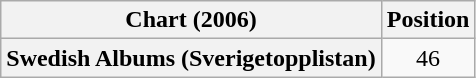<table class="wikitable plainrowheaders">
<tr>
<th scope="col">Chart (2006)</th>
<th scope="col">Position</th>
</tr>
<tr>
<th scope="row">Swedish Albums (Sverigetopplistan)</th>
<td align="center">46</td>
</tr>
</table>
